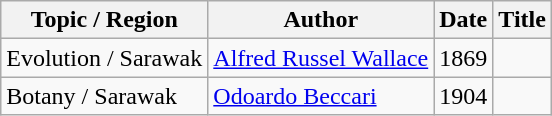<table class="wikitable sortable">
<tr>
<th>Topic / Region</th>
<th>Author</th>
<th>Date</th>
<th>Title</th>
</tr>
<tr>
<td>Evolution / Sarawak</td>
<td><a href='#'>Alfred Russel Wallace</a></td>
<td>1869</td>
<td></td>
</tr>
<tr>
<td>Botany / Sarawak</td>
<td><a href='#'>Odoardo Beccari</a></td>
<td>1904</td>
<td></td>
</tr>
</table>
